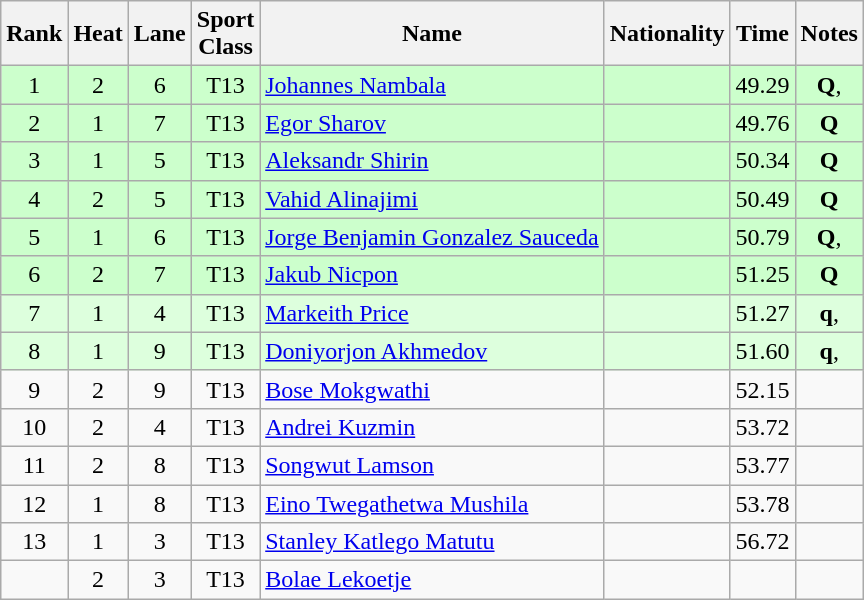<table class="wikitable sortable" style="text-align:center">
<tr>
<th>Rank</th>
<th>Heat</th>
<th>Lane</th>
<th>Sport<br>Class</th>
<th>Name</th>
<th>Nationality</th>
<th>Time</th>
<th>Notes</th>
</tr>
<tr bgcolor="ccffcc">
<td>1</td>
<td>2</td>
<td>6</td>
<td>T13</td>
<td align="left"><a href='#'>Johannes Nambala</a></td>
<td align="left"></td>
<td>49.29</td>
<td><strong>Q</strong>, </td>
</tr>
<tr bgcolor="ccffcc">
<td>2</td>
<td>1</td>
<td>7</td>
<td>T13</td>
<td align="left"><a href='#'>Egor Sharov</a></td>
<td align="left"></td>
<td>49.76</td>
<td><strong>Q</strong></td>
</tr>
<tr bgcolor="ccffcc">
<td>3</td>
<td>1</td>
<td>5</td>
<td>T13</td>
<td align="left"><a href='#'>Aleksandr Shirin</a></td>
<td align="left"></td>
<td>50.34</td>
<td><strong>Q</strong></td>
</tr>
<tr bgcolor="ccffcc">
<td>4</td>
<td>2</td>
<td>5</td>
<td>T13</td>
<td align="left"><a href='#'>Vahid Alinajimi</a></td>
<td align="left"></td>
<td>50.49</td>
<td><strong>Q</strong></td>
</tr>
<tr bgcolor="ccffcc">
<td>5</td>
<td>1</td>
<td>6</td>
<td>T13</td>
<td align="left"><a href='#'>Jorge Benjamin Gonzalez Sauceda</a></td>
<td align="left"></td>
<td>50.79</td>
<td><strong>Q</strong>, </td>
</tr>
<tr bgcolor="ccffcc">
<td>6</td>
<td>2</td>
<td>7</td>
<td>T13</td>
<td align="left"><a href='#'>Jakub Nicpon</a></td>
<td align="left"></td>
<td>51.25</td>
<td><strong>Q</strong></td>
</tr>
<tr bgcolor="ddffdd">
<td>7</td>
<td>1</td>
<td>4</td>
<td>T13</td>
<td align="left"><a href='#'>Markeith Price</a></td>
<td align="left"></td>
<td>51.27</td>
<td><strong>q</strong>, </td>
</tr>
<tr bgcolor="ddffdd">
<td>8</td>
<td>1</td>
<td>9</td>
<td>T13</td>
<td align="left"><a href='#'>Doniyorjon Akhmedov</a></td>
<td align="left"></td>
<td>51.60</td>
<td><strong>q</strong>, </td>
</tr>
<tr>
<td>9</td>
<td>2</td>
<td>9</td>
<td>T13</td>
<td align="left"><a href='#'>Bose Mokgwathi</a></td>
<td align="left"></td>
<td>52.15</td>
<td></td>
</tr>
<tr>
<td>10</td>
<td>2</td>
<td>4</td>
<td>T13</td>
<td align="left"><a href='#'>Andrei Kuzmin</a></td>
<td align="left"></td>
<td>53.72</td>
<td></td>
</tr>
<tr>
<td>11</td>
<td>2</td>
<td>8</td>
<td>T13</td>
<td align="left"><a href='#'>Songwut Lamson</a></td>
<td align="left"></td>
<td>53.77</td>
<td></td>
</tr>
<tr>
<td>12</td>
<td>1</td>
<td>8</td>
<td>T13</td>
<td align="left"><a href='#'>Eino Twegathetwa Mushila</a></td>
<td align="left"></td>
<td>53.78</td>
<td></td>
</tr>
<tr>
<td>13</td>
<td>1</td>
<td>3</td>
<td>T13</td>
<td align="left"><a href='#'>Stanley Katlego Matutu</a></td>
<td align="left"></td>
<td>56.72</td>
<td></td>
</tr>
<tr>
<td></td>
<td>2</td>
<td>3</td>
<td>T13</td>
<td align="left"><a href='#'>Bolae Lekoetje</a></td>
<td align="left"></td>
<td></td>
<td></td>
</tr>
</table>
